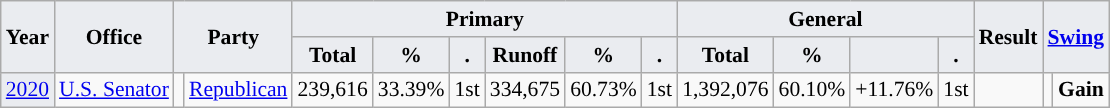<table class="wikitable" style="font-size:90%; text-align:center;">
<tr>
<th style="background-color:#EAECF0;" rowspan=2>Year</th>
<th style="background-color:#EAECF0;" rowspan=2>Office</th>
<th style="background-color:#EAECF0;" colspan=2 rowspan=2>Party</th>
<th style="background-color:#EAECF0;" colspan=6>Primary</th>
<th style="background-color:#EAECF0;" colspan=4>General</th>
<th style="background-color:#EAECF0;" rowspan=2>Result</th>
<th style="background-color:#EAECF0;" colspan=2 rowspan=2><a href='#'>Swing</a></th>
</tr>
<tr>
<th style="background-color:#EAECF0;">Total</th>
<th style="background-color:#EAECF0;">%</th>
<th style="background-color:#EAECF0;">.</th>
<th style="background-color:#EAECF0;">Runoff</th>
<th style="background-color:#EAECF0;">%</th>
<th style="background-color:#EAECF0;">.</th>
<th style="background-color:#EAECF0;">Total</th>
<th style="background-color:#EAECF0;">%</th>
<th style="background-color:#EAECF0;"></th>
<th style="background-color:#EAECF0;">.</th>
</tr>
<tr>
<td style="background-color:#EAECF0;"><a href='#'>2020</a></td>
<td><a href='#'>U.S. Senator</a></td>
<td style="background-color:"></td>
<td><a href='#'>Republican</a></td>
<td>239,616</td>
<td>33.39%</td>
<td>1st</td>
<td>334,675</td>
<td>60.73%</td>
<td>1st</td>
<td>1,392,076</td>
<td>60.10%</td>
<td>+11.76%</td>
<td>1st</td>
<td></td>
<td style="background-color:"></td>
<td><strong>Gain</strong></td>
</tr>
</table>
